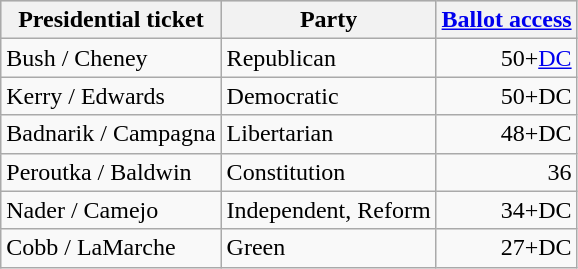<table class="wikitable">
<tr style="background:lightgrey;">
<th>Presidential ticket</th>
<th>Party</th>
<th><a href='#'>Ballot access</a></th>
</tr>
<tr>
<td>Bush / Cheney</td>
<td>Republican</td>
<td style="text-align:right;">50+<a href='#'>DC</a></td>
</tr>
<tr>
<td>Kerry / Edwards</td>
<td>Democratic</td>
<td style="text-align:right;">50+DC</td>
</tr>
<tr>
<td>Badnarik / Campagna</td>
<td>Libertarian</td>
<td style="text-align:right;">48+DC</td>
</tr>
<tr>
<td>Peroutka / Baldwin</td>
<td>Constitution</td>
<td style="text-align:right;">36</td>
</tr>
<tr>
<td>Nader / Camejo</td>
<td>Independent, Reform</td>
<td style="text-align:right;">34+DC</td>
</tr>
<tr>
<td>Cobb / LaMarche</td>
<td>Green</td>
<td style="text-align:right;">27+DC</td>
</tr>
</table>
